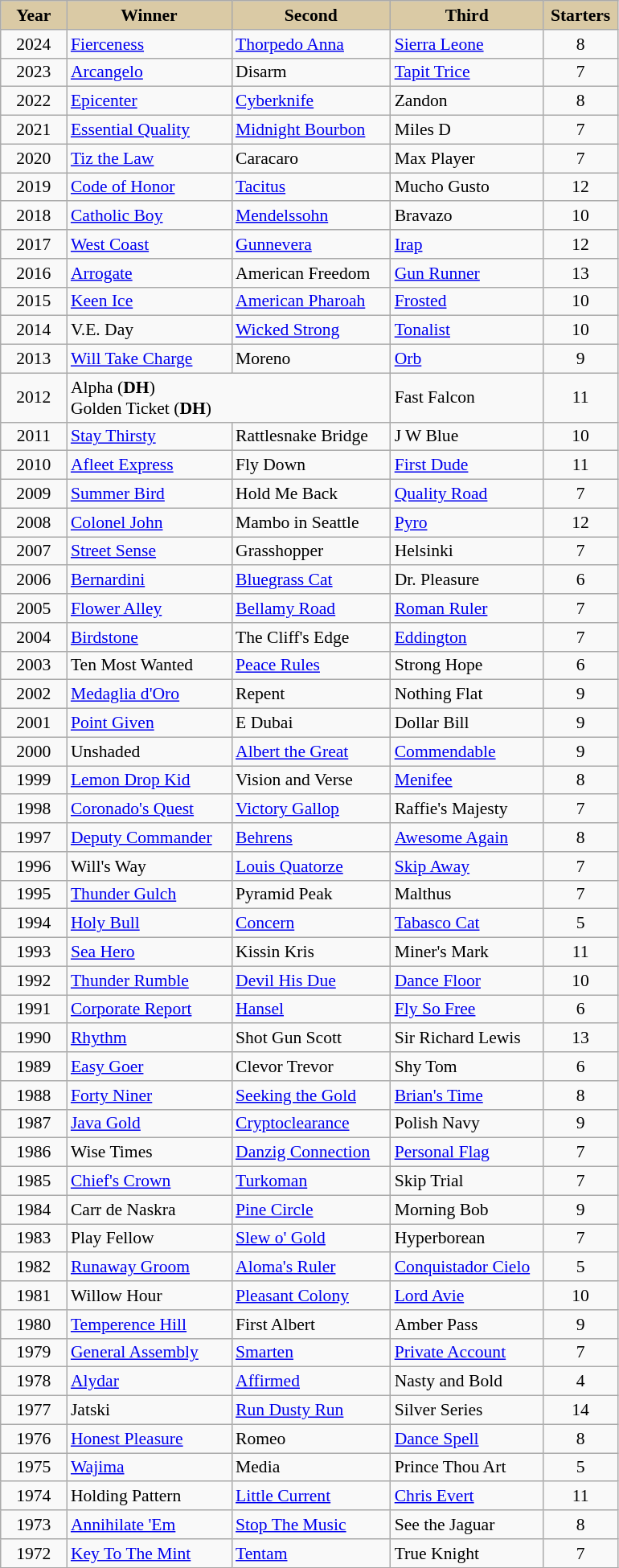<table class = "wikitable sortable" | border="1" cellpadding="0" style="border-collapse: collapse; font-size:90%">
<tr bgcolor="#DACAA5" align="center">
<td width="48px"><strong>Year</strong></td>
<td width="130px"><strong>Winner</strong></td>
<td width="125px"><strong>Second</strong></td>
<td width="120px"><strong>Third</strong></td>
<td width="55px"><strong>Starters</strong></td>
</tr>
<tr>
<td align="center">2024</td>
<td><a href='#'>Fierceness</a></td>
<td><a href='#'>Thorpedo Anna</a></td>
<td><a href='#'>Sierra Leone</a></td>
<td align="center">8</td>
</tr>
<tr>
<td align="center">2023</td>
<td><a href='#'>Arcangelo</a></td>
<td>Disarm</td>
<td><a href='#'>Tapit Trice</a></td>
<td align="center">7</td>
</tr>
<tr>
<td align="center">2022</td>
<td><a href='#'>Epicenter</a></td>
<td><a href='#'>Cyberknife</a></td>
<td>Zandon</td>
<td align="center">8</td>
</tr>
<tr>
<td align="center">2021</td>
<td><a href='#'>Essential Quality</a></td>
<td><a href='#'>Midnight Bourbon</a></td>
<td>Miles D</td>
<td align="center">7</td>
</tr>
<tr>
<td align="center">2020</td>
<td><a href='#'>Tiz the Law</a></td>
<td>Caracaro</td>
<td>Max Player</td>
<td align="center">7</td>
</tr>
<tr>
<td align="center">2019</td>
<td><a href='#'>Code of Honor</a></td>
<td><a href='#'>Tacitus</a></td>
<td>Mucho Gusto</td>
<td align="center">12</td>
</tr>
<tr>
<td align=center>2018</td>
<td><a href='#'>Catholic Boy</a></td>
<td><a href='#'>Mendelssohn</a></td>
<td>Bravazo</td>
<td align=center>10</td>
</tr>
<tr>
<td align=center>2017</td>
<td><a href='#'>West Coast</a></td>
<td><a href='#'>Gunnevera</a></td>
<td><a href='#'>Irap</a></td>
<td align=center>12</td>
</tr>
<tr>
<td align=center>2016</td>
<td><a href='#'>Arrogate</a></td>
<td>American Freedom</td>
<td><a href='#'>Gun Runner</a></td>
<td align=center>13</td>
</tr>
<tr>
<td align=center>2015</td>
<td><a href='#'>Keen Ice</a></td>
<td><a href='#'>American Pharoah</a></td>
<td><a href='#'>Frosted</a></td>
<td align=center>10</td>
</tr>
<tr>
<td align=center>2014</td>
<td>V.E. Day</td>
<td><a href='#'>Wicked Strong</a></td>
<td><a href='#'>Tonalist</a></td>
<td align=center>10</td>
</tr>
<tr>
<td align=center>2013</td>
<td><a href='#'>Will Take Charge</a></td>
<td>Moreno</td>
<td><a href='#'>Orb</a></td>
<td align=center>9</td>
</tr>
<tr>
<td align=center>2012</td>
<td colspan="2">Alpha   (<strong>DH</strong>)<br>Golden Ticket (<strong>DH</strong>)</td>
<td>Fast Falcon</td>
<td align=center>11</td>
</tr>
<tr>
<td align=center>2011</td>
<td><a href='#'>Stay Thirsty</a></td>
<td>Rattlesnake Bridge</td>
<td>J W Blue</td>
<td align=center>10</td>
</tr>
<tr>
<td align=center>2010</td>
<td><a href='#'>Afleet Express</a></td>
<td>Fly Down</td>
<td><a href='#'>First Dude</a></td>
<td align=center>11</td>
</tr>
<tr>
<td align=center>2009</td>
<td><a href='#'>Summer Bird</a></td>
<td>Hold Me Back</td>
<td><a href='#'>Quality Road</a></td>
<td align=center>7</td>
</tr>
<tr>
<td align=center>2008</td>
<td><a href='#'>Colonel John</a></td>
<td>Mambo in Seattle</td>
<td><a href='#'>Pyro</a></td>
<td align=center>12</td>
</tr>
<tr>
<td align=center>2007</td>
<td><a href='#'>Street Sense</a></td>
<td>Grasshopper</td>
<td>Helsinki</td>
<td align=center>7</td>
</tr>
<tr>
<td align=center>2006</td>
<td><a href='#'>Bernardini</a></td>
<td><a href='#'>Bluegrass Cat</a></td>
<td>Dr. Pleasure</td>
<td align=center>6</td>
</tr>
<tr>
<td align=center>2005</td>
<td><a href='#'>Flower Alley</a></td>
<td><a href='#'>Bellamy Road</a></td>
<td><a href='#'>Roman Ruler</a></td>
<td align=center>7</td>
</tr>
<tr>
<td align=center>2004</td>
<td><a href='#'>Birdstone</a></td>
<td>The Cliff's Edge</td>
<td><a href='#'>Eddington</a></td>
<td align=center>7</td>
</tr>
<tr>
<td align=center>2003</td>
<td>Ten Most Wanted</td>
<td><a href='#'>Peace Rules</a></td>
<td>Strong Hope</td>
<td align=center>6</td>
</tr>
<tr>
<td align=center>2002</td>
<td><a href='#'>Medaglia d'Oro</a></td>
<td>Repent</td>
<td>Nothing Flat</td>
<td align=center>9</td>
</tr>
<tr>
<td align=center>2001</td>
<td><a href='#'>Point Given</a></td>
<td>E Dubai</td>
<td>Dollar Bill</td>
<td align=center>9</td>
</tr>
<tr>
<td align=center>2000</td>
<td>Unshaded</td>
<td><a href='#'>Albert the Great</a></td>
<td><a href='#'>Commendable</a></td>
<td align=center>9</td>
</tr>
<tr>
<td align=center>1999</td>
<td><a href='#'>Lemon Drop Kid</a></td>
<td>Vision and Verse</td>
<td><a href='#'>Menifee</a></td>
<td align=center>8</td>
</tr>
<tr>
<td align=center>1998</td>
<td><a href='#'>Coronado's Quest</a></td>
<td><a href='#'>Victory Gallop</a></td>
<td>Raffie's Majesty</td>
<td align=center>7</td>
</tr>
<tr>
<td align=center>1997</td>
<td><a href='#'>Deputy Commander</a></td>
<td><a href='#'>Behrens</a></td>
<td><a href='#'>Awesome Again</a></td>
<td align=center>8</td>
</tr>
<tr>
<td align=center>1996</td>
<td>Will's Way</td>
<td><a href='#'>Louis Quatorze</a></td>
<td><a href='#'>Skip Away</a></td>
<td align=center>7</td>
</tr>
<tr>
<td align=center>1995</td>
<td><a href='#'>Thunder Gulch</a></td>
<td>Pyramid Peak</td>
<td>Malthus</td>
<td align=center>7</td>
</tr>
<tr>
<td align=center>1994</td>
<td><a href='#'>Holy Bull</a></td>
<td><a href='#'>Concern</a></td>
<td><a href='#'>Tabasco Cat</a></td>
<td align=center>5</td>
</tr>
<tr>
<td align=center>1993</td>
<td><a href='#'>Sea Hero</a></td>
<td>Kissin Kris</td>
<td>Miner's Mark</td>
<td align=center>11</td>
</tr>
<tr>
<td align=center>1992</td>
<td><a href='#'>Thunder Rumble</a></td>
<td><a href='#'>Devil His Due</a></td>
<td><a href='#'>Dance Floor</a></td>
<td align=center>10</td>
</tr>
<tr>
<td align=center>1991</td>
<td><a href='#'>Corporate Report</a></td>
<td><a href='#'>Hansel</a></td>
<td><a href='#'>Fly So Free</a></td>
<td align=center>6</td>
</tr>
<tr>
<td align=center>1990</td>
<td><a href='#'>Rhythm</a></td>
<td>Shot Gun Scott</td>
<td>Sir Richard Lewis</td>
<td align=center>13</td>
</tr>
<tr>
<td align=center>1989</td>
<td><a href='#'>Easy Goer</a></td>
<td>Clevor Trevor</td>
<td>Shy Tom</td>
<td align=center>6</td>
</tr>
<tr>
<td align=center>1988</td>
<td><a href='#'>Forty Niner</a></td>
<td><a href='#'>Seeking the Gold</a></td>
<td><a href='#'>Brian's Time</a></td>
<td align=center>8</td>
</tr>
<tr>
<td align=center>1987</td>
<td><a href='#'>Java Gold</a></td>
<td><a href='#'>Cryptoclearance</a></td>
<td>Polish Navy</td>
<td align=center>9</td>
</tr>
<tr>
<td align=center>1986</td>
<td>Wise Times</td>
<td><a href='#'>Danzig Connection</a></td>
<td><a href='#'>Personal Flag</a></td>
<td align=center>7</td>
</tr>
<tr>
<td align=center>1985</td>
<td><a href='#'>Chief's Crown</a></td>
<td><a href='#'>Turkoman</a></td>
<td>Skip Trial</td>
<td align=center>7</td>
</tr>
<tr>
<td align=center>1984</td>
<td>Carr de Naskra</td>
<td><a href='#'>Pine Circle</a></td>
<td>Morning Bob</td>
<td align=center>9</td>
</tr>
<tr>
<td align=center>1983</td>
<td>Play Fellow</td>
<td><a href='#'>Slew o' Gold</a></td>
<td>Hyperborean</td>
<td align=center>7</td>
</tr>
<tr>
<td align=center>1982</td>
<td><a href='#'>Runaway Groom</a></td>
<td><a href='#'>Aloma's Ruler</a></td>
<td><a href='#'>Conquistador Cielo</a></td>
<td align=center>5</td>
</tr>
<tr>
<td align=center>1981</td>
<td>Willow Hour</td>
<td><a href='#'>Pleasant Colony</a></td>
<td><a href='#'>Lord Avie</a></td>
<td align=center>10</td>
</tr>
<tr>
<td align=center>1980</td>
<td><a href='#'>Temperence Hill</a></td>
<td>First Albert</td>
<td>Amber Pass</td>
<td align=center>9</td>
</tr>
<tr>
<td align=center>1979</td>
<td><a href='#'>General Assembly</a></td>
<td><a href='#'>Smarten</a></td>
<td><a href='#'>Private Account</a></td>
<td align=center>7</td>
</tr>
<tr>
<td align=center>1978</td>
<td><a href='#'>Alydar</a></td>
<td><a href='#'>Affirmed</a></td>
<td>Nasty and Bold</td>
<td align=center>4</td>
</tr>
<tr>
<td align=center>1977</td>
<td>Jatski</td>
<td><a href='#'>Run Dusty Run</a></td>
<td>Silver Series</td>
<td align=center>14</td>
</tr>
<tr>
<td align=center>1976</td>
<td><a href='#'>Honest Pleasure</a></td>
<td>Romeo</td>
<td><a href='#'>Dance Spell</a></td>
<td align=center>8</td>
</tr>
<tr>
<td align=center>1975</td>
<td><a href='#'>Wajima</a></td>
<td>Media</td>
<td>Prince Thou Art</td>
<td align=center>5</td>
</tr>
<tr>
<td align=center>1974</td>
<td>Holding Pattern</td>
<td><a href='#'>Little Current</a></td>
<td><a href='#'>Chris Evert</a></td>
<td align=center>11</td>
</tr>
<tr>
<td align=center>1973</td>
<td><a href='#'>Annihilate 'Em</a></td>
<td><a href='#'>Stop The Music</a></td>
<td>See the Jaguar</td>
<td align=center>8</td>
</tr>
<tr>
<td align=center>1972</td>
<td><a href='#'>Key To The Mint</a></td>
<td><a href='#'>Tentam</a></td>
<td>True Knight</td>
<td align=center>7</td>
</tr>
</table>
